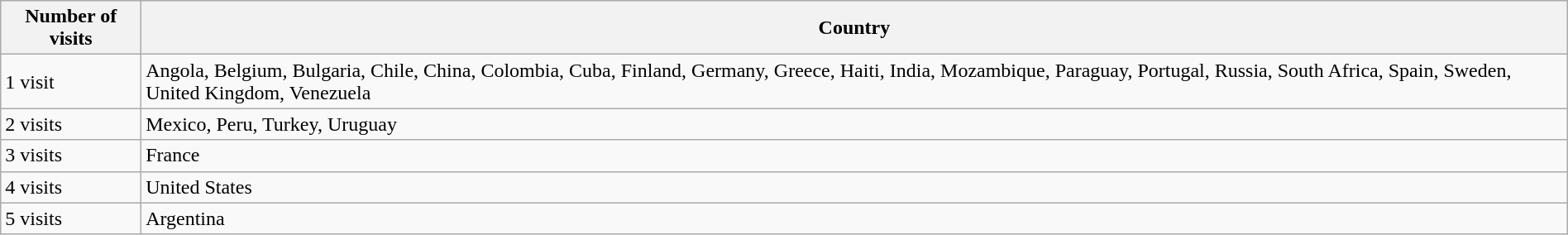<table class="wikitable" style="margin: 1em auto 1em auto">
<tr>
<th>Number of visits</th>
<th>Country</th>
</tr>
<tr>
<td>1 visit</td>
<td>Angola, Belgium, Bulgaria, Chile, China, Colombia, Cuba, Finland, Germany, Greece, Haiti, India, Mozambique, Paraguay, Portugal, Russia, South Africa, Spain, Sweden, United Kingdom, Venezuela</td>
</tr>
<tr>
<td>2 visits</td>
<td>Mexico, Peru, Turkey, Uruguay</td>
</tr>
<tr>
<td>3 visits</td>
<td>France</td>
</tr>
<tr>
<td>4 visits</td>
<td>United States</td>
</tr>
<tr>
<td>5 visits</td>
<td>Argentina</td>
</tr>
</table>
